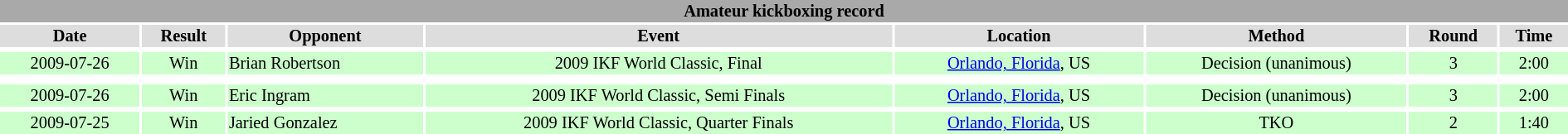<table class="toccolours" width=100% style="clear:both; margin:1.5em auto; font-size:85%; text-align:center;">
<tr>
<th colspan=8 style="background:#A9A9A9"><span>Amateur kickboxing record</span></th>
</tr>
<tr bgcolor="#dddddd">
<th>Date</th>
<th>Result</th>
<th>Opponent</th>
<th>Event</th>
<th>Location</th>
<th>Method</th>
<th>Round</th>
<th>Time</th>
</tr>
<tr>
</tr>
<tr bgcolor="#CCFFCC">
<td>2009-07-26</td>
<td>Win</td>
<td align=left> Brian Robertson</td>
<td>2009 IKF World Classic, Final</td>
<td><a href='#'>Orlando, Florida</a>, US</td>
<td>Decision (unanimous)</td>
<td>3</td>
<td>2:00</td>
</tr>
<tr>
<th style=background:white colspan=9></th>
</tr>
<tr>
</tr>
<tr bgcolor="#CCFFCC">
<td>2009-07-26</td>
<td>Win</td>
<td align=left> Eric Ingram</td>
<td>2009 IKF World Classic, Semi Finals</td>
<td><a href='#'>Orlando, Florida</a>, US</td>
<td>Decision (unanimous)</td>
<td>3</td>
<td>2:00</td>
</tr>
<tr>
</tr>
<tr bgcolor="#CCFFCC">
<td>2009-07-25</td>
<td>Win</td>
<td align=left> Jaried Gonzalez</td>
<td>2009 IKF World Classic, Quarter Finals</td>
<td><a href='#'>Orlando, Florida</a>, US</td>
<td>TKO</td>
<td>2</td>
<td>1:40</td>
</tr>
<tr>
</tr>
</table>
